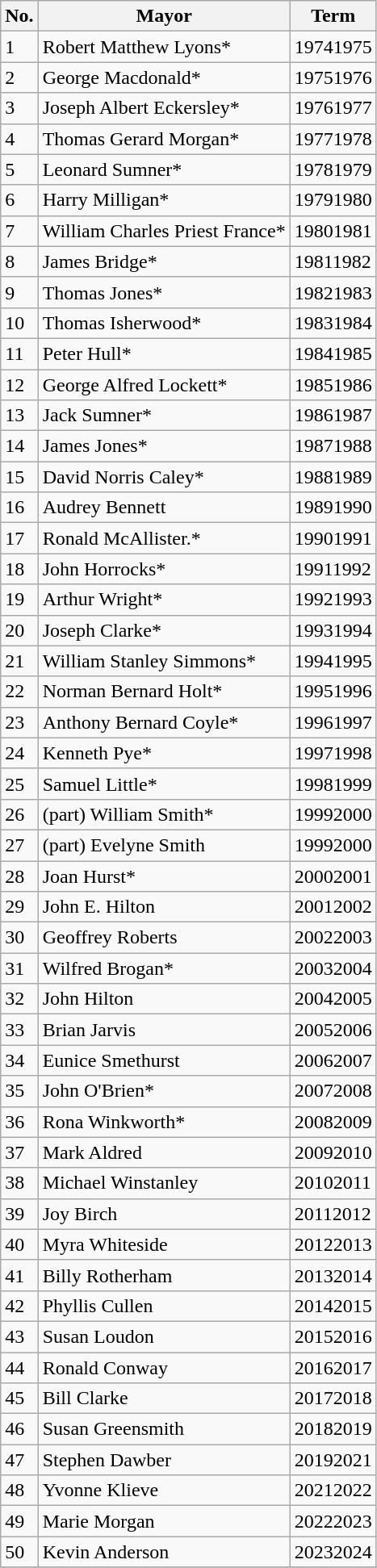<table class="wikitable">
<tr>
<th>No.</th>
<th>Mayor</th>
<th>Term</th>
</tr>
<tr>
<td>1</td>
<td>Robert Matthew Lyons*</td>
<td>19741975</td>
</tr>
<tr>
<td>2</td>
<td>George Macdonald*</td>
<td>19751976</td>
</tr>
<tr>
<td>3</td>
<td>Joseph Albert Eckersley*</td>
<td>19761977</td>
</tr>
<tr>
<td>4</td>
<td>Thomas Gerard Morgan*</td>
<td>19771978</td>
</tr>
<tr>
<td>5</td>
<td>Leonard Sumner*</td>
<td>19781979</td>
</tr>
<tr>
<td>6</td>
<td>Harry Milligan*</td>
<td>19791980</td>
</tr>
<tr>
<td>7</td>
<td>William Charles Priest France*</td>
<td>19801981</td>
</tr>
<tr>
<td>8</td>
<td>James Bridge*</td>
<td>19811982</td>
</tr>
<tr>
<td>9</td>
<td>Thomas Jones*</td>
<td>19821983</td>
</tr>
<tr>
<td>10</td>
<td>Thomas Isherwood*</td>
<td>19831984</td>
</tr>
<tr>
<td>11</td>
<td>Peter Hull*</td>
<td>19841985</td>
</tr>
<tr>
<td>12</td>
<td>George Alfred Lockett*</td>
<td>19851986</td>
</tr>
<tr>
<td>13</td>
<td>Jack Sumner*</td>
<td>19861987</td>
</tr>
<tr>
<td>14</td>
<td>James Jones*</td>
<td>19871988</td>
</tr>
<tr>
<td>15</td>
<td>David Norris Caley*</td>
<td>19881989</td>
</tr>
<tr>
<td>16</td>
<td>Audrey Bennett</td>
<td>19891990</td>
</tr>
<tr>
<td>17</td>
<td>Ronald McAllister.*</td>
<td>19901991</td>
</tr>
<tr>
<td>18</td>
<td>John Horrocks*</td>
<td>19911992</td>
</tr>
<tr>
<td>19</td>
<td>Arthur Wright*</td>
<td>19921993</td>
</tr>
<tr>
<td>20</td>
<td>Joseph Clarke*</td>
<td>19931994</td>
</tr>
<tr>
<td>21</td>
<td>William Stanley Simmons*</td>
<td>19941995</td>
</tr>
<tr>
<td>22</td>
<td>Norman Bernard Holt*</td>
<td>19951996</td>
</tr>
<tr>
<td>23</td>
<td>Anthony Bernard Coyle*</td>
<td>19961997</td>
</tr>
<tr>
<td>24</td>
<td>Kenneth Pye*</td>
<td>19971998</td>
</tr>
<tr>
<td>25</td>
<td>Samuel Little*</td>
<td>19981999</td>
</tr>
<tr>
<td>26</td>
<td>(part) William Smith*</td>
<td>19992000</td>
</tr>
<tr>
<td>27</td>
<td>(part) Evelyne Smith</td>
<td>19992000</td>
</tr>
<tr>
<td>28</td>
<td>Joan Hurst*</td>
<td>20002001</td>
</tr>
<tr>
<td>29</td>
<td>John E. Hilton</td>
<td>20012002</td>
</tr>
<tr>
<td>30</td>
<td>Geoffrey Roberts</td>
<td>20022003</td>
</tr>
<tr>
<td>31</td>
<td>Wilfred Brogan*</td>
<td>20032004</td>
</tr>
<tr>
<td>32</td>
<td>John Hilton</td>
<td>20042005</td>
</tr>
<tr>
<td>33</td>
<td>Brian Jarvis</td>
<td>20052006</td>
</tr>
<tr>
<td>34</td>
<td>Eunice Smethurst</td>
<td>20062007</td>
</tr>
<tr>
<td>35</td>
<td>John O'Brien*</td>
<td>20072008</td>
</tr>
<tr>
<td>36</td>
<td>Rona Winkworth*</td>
<td>20082009</td>
</tr>
<tr>
<td>37</td>
<td>Mark Aldred</td>
<td>20092010</td>
</tr>
<tr>
<td>38</td>
<td>Michael Winstanley</td>
<td>20102011</td>
</tr>
<tr>
<td>39</td>
<td>Joy Birch</td>
<td>20112012</td>
</tr>
<tr>
<td>40</td>
<td>Myra Whiteside</td>
<td>20122013</td>
</tr>
<tr>
<td>41</td>
<td>Billy Rotherham</td>
<td>20132014</td>
</tr>
<tr>
<td>42</td>
<td>Phyllis Cullen</td>
<td>20142015</td>
</tr>
<tr>
<td>43</td>
<td>Susan Loudon</td>
<td>20152016</td>
</tr>
<tr>
<td>44</td>
<td>Ronald Conway</td>
<td>20162017</td>
</tr>
<tr>
<td>45</td>
<td>Bill Clarke</td>
<td>20172018</td>
</tr>
<tr>
<td>46</td>
<td>Susan Greensmith</td>
<td>20182019</td>
</tr>
<tr>
<td>47</td>
<td>Stephen Dawber</td>
<td>20192021</td>
</tr>
<tr>
<td>48</td>
<td>Yvonne Klieve</td>
<td>20212022</td>
</tr>
<tr>
<td>49</td>
<td>Marie Morgan</td>
<td>20222023</td>
</tr>
<tr>
<td>50</td>
<td>Kevin Anderson</td>
<td>20232024</td>
</tr>
<tr>
</tr>
</table>
